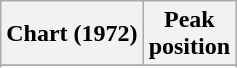<table class="wikitable sortable plainrowheaders">
<tr>
<th>Chart (1972)</th>
<th>Peak<br>position</th>
</tr>
<tr>
</tr>
<tr>
</tr>
<tr>
</tr>
</table>
